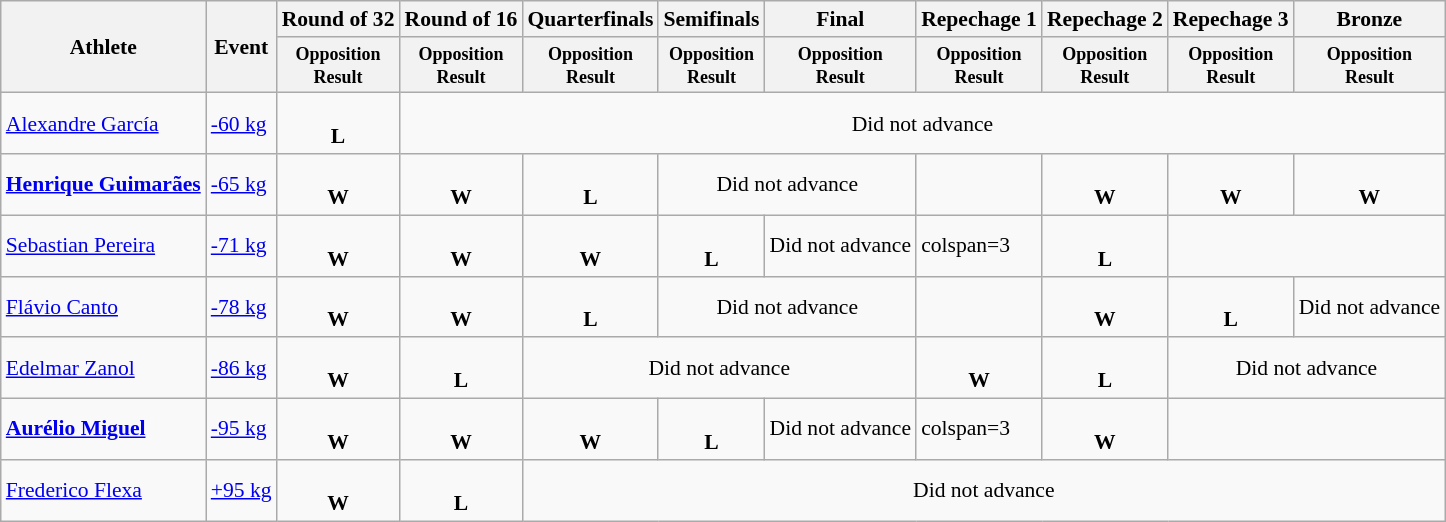<table class="wikitable" style="font-size:90%">
<tr>
<th rowspan="2">Athlete</th>
<th rowspan="2">Event</th>
<th>Round of 32</th>
<th>Round of 16</th>
<th>Quarterfinals</th>
<th>Semifinals</th>
<th>Final</th>
<th>Repechage 1</th>
<th>Repechage 2</th>
<th>Repechage 3</th>
<th>Bronze</th>
</tr>
<tr>
<th style="line-height:1em"><small>Opposition<br>Result</small></th>
<th style="line-height:1em"><small>Opposition<br>Result</small></th>
<th style="line-height:1em"><small>Opposition<br>Result</small></th>
<th style="line-height:1em"><small>Opposition<br>Result</small></th>
<th style="line-height:1em"><small>Opposition<br>Result</small></th>
<th style="line-height:1em"><small>Opposition<br>Result</small></th>
<th style="line-height:1em"><small>Opposition<br>Result</small></th>
<th style="line-height:1em"><small>Opposition<br>Result</small></th>
<th style="line-height:1em"><small>Opposition<br>Result</small></th>
</tr>
<tr>
<td><a href='#'>Alexandre García</a></td>
<td><a href='#'>-60 kg</a></td>
<td align="center"><br><strong>L</strong></td>
<td align="center" colspan=8>Did not advance</td>
</tr>
<tr>
<td><strong><a href='#'>Henrique Guimarães</a></strong></td>
<td><a href='#'>-65 kg</a></td>
<td align="center"><br><strong>W</strong></td>
<td align="center"><br><strong>W</strong></td>
<td align="center"><br><strong>L</strong></td>
<td align="center" colspan=2>Did not advance</td>
<td></td>
<td align="center"><br><strong>W</strong></td>
<td align="center"><br><strong>W</strong></td>
<td align="center"><br><strong>W</strong> </td>
</tr>
<tr>
<td><a href='#'>Sebastian Pereira</a></td>
<td><a href='#'>-71 kg</a></td>
<td align="center"><br><strong>W</strong></td>
<td align="center"><br><strong>W</strong></td>
<td align="center"><br><strong>W</strong></td>
<td align="center"><br><strong>L</strong></td>
<td align="center">Did not advance</td>
<td>colspan=3 </td>
<td align="center"><br><strong>L</strong></td>
</tr>
<tr>
<td><a href='#'>Flávio Canto</a></td>
<td><a href='#'>-78 kg</a></td>
<td align="center"><br><strong>W</strong></td>
<td align="center"><br><strong>W</strong></td>
<td align="center"><br><strong>L</strong></td>
<td align="center" colspan=2>Did not advance</td>
<td></td>
<td align="center"><br><strong>W</strong></td>
<td align="center"><br><strong>L</strong></td>
<td align=center>Did not advance</td>
</tr>
<tr>
<td><a href='#'>Edelmar Zanol</a></td>
<td><a href='#'>-86 kg</a></td>
<td align="center"><br><strong>W</strong></td>
<td align="center"><br><strong>L</strong></td>
<td align="center" colspan=3>Did not advance</td>
<td align="center"><br><strong>W</strong></td>
<td align="center"><br><strong>L</strong></td>
<td align=center colspan=2>Did not advance</td>
</tr>
<tr>
<td><strong><a href='#'>Aurélio Miguel</a></strong></td>
<td><a href='#'>-95 kg</a></td>
<td align="center"><br><strong>W</strong></td>
<td align="center"><br><strong>W</strong></td>
<td align="center"><br><strong>W</strong></td>
<td align="center"><br><strong>L</strong></td>
<td align="center">Did not advance</td>
<td>colspan=3 </td>
<td align="center"><br><strong>W</strong> </td>
</tr>
<tr>
<td><a href='#'>Frederico Flexa</a></td>
<td><a href='#'>+95 kg</a></td>
<td align="center"><br><strong>W</strong></td>
<td align="center"><br><strong>L</strong></td>
<td align="center" colspan=7>Did not advance</td>
</tr>
</table>
